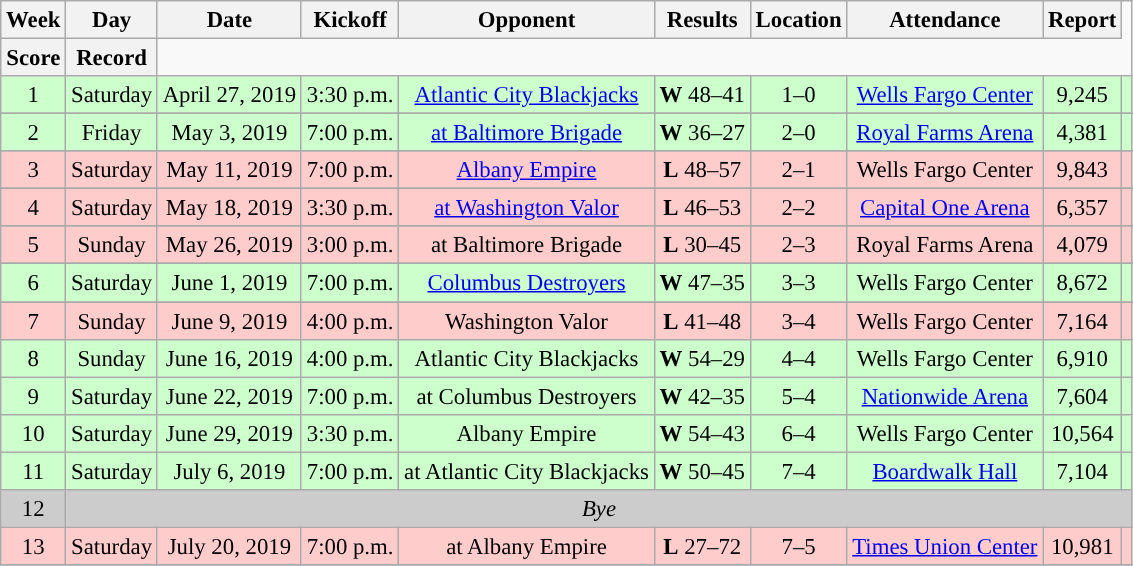<table class="wikitable" style="text-align:center; font-size: 95%;">
<tr>
<th>Week</th>
<th>Day</th>
<th>Date</th>
<th>Kickoff</th>
<th>Opponent</th>
<th>Results</th>
<th>Location</th>
<th>Attendance</th>
<th>Report</th>
</tr>
<tr>
<th>Score</th>
<th>Record</th>
</tr>
<tr bgcolor=#ccffcc>
<td>1</td>
<td>Saturday</td>
<td>April 27, 2019</td>
<td>3:30 p.m.</td>
<td><a href='#'>Atlantic City Blackjacks</a></td>
<td><strong>W</strong> 48–41</td>
<td>1–0</td>
<td><a href='#'>Wells Fargo Center</a></td>
<td>9,245</td>
<td></td>
</tr>
<tr>
</tr>
<tr bgcolor=#ccffcc>
<td>2</td>
<td>Friday</td>
<td>May 3, 2019</td>
<td>7:00 p.m.</td>
<td><a href='#'>at Baltimore Brigade</a></td>
<td><strong>W</strong> 36–27</td>
<td>2–0</td>
<td><a href='#'>Royal Farms Arena</a></td>
<td>4,381</td>
<td></td>
</tr>
<tr>
</tr>
<tr bgcolor=#ffcccc>
<td>3</td>
<td>Saturday</td>
<td>May 11, 2019</td>
<td>7:00 p.m.</td>
<td><a href='#'>Albany Empire</a></td>
<td><strong>L</strong> 48–57</td>
<td>2–1</td>
<td>Wells Fargo Center</td>
<td>9,843</td>
<td></td>
</tr>
<tr>
</tr>
<tr bgcolor=#ffcccc>
<td>4</td>
<td>Saturday</td>
<td>May 18, 2019</td>
<td>3:30 p.m.</td>
<td><a href='#'>at Washington Valor</a></td>
<td><strong>L</strong> 46–53</td>
<td>2–2</td>
<td><a href='#'>Capital One Arena</a></td>
<td>6,357</td>
<td></td>
</tr>
<tr>
</tr>
<tr bgcolor=#ffcccc>
<td>5</td>
<td>Sunday</td>
<td>May 26, 2019</td>
<td>3:00 p.m.</td>
<td>at Baltimore Brigade</td>
<td><strong>L</strong> 30–45</td>
<td>2–3</td>
<td>Royal Farms Arena</td>
<td>4,079</td>
<td></td>
</tr>
<tr>
</tr>
<tr bgcolor=#ccffcc>
<td>6</td>
<td>Saturday</td>
<td>June 1, 2019</td>
<td>7:00 p.m.</td>
<td><a href='#'>Columbus Destroyers</a></td>
<td><strong>W</strong> 47–35</td>
<td>3–3</td>
<td>Wells Fargo Center</td>
<td>8,672</td>
<td></td>
</tr>
<tr>
</tr>
<tr bgcolor=#ffcccc>
<td>7</td>
<td>Sunday</td>
<td>June 9, 2019</td>
<td>4:00 p.m.</td>
<td>Washington Valor</td>
<td><strong>L</strong> 41–48</td>
<td>3–4</td>
<td>Wells Fargo Center</td>
<td>7,164</td>
<td></td>
</tr>
<tr bgcolor=#ccffcc>
<td>8</td>
<td>Sunday</td>
<td>June 16, 2019</td>
<td>4:00 p.m.</td>
<td>Atlantic City Blackjacks</td>
<td><strong>W</strong> 54–29</td>
<td>4–4</td>
<td>Wells Fargo Center</td>
<td>6,910</td>
<td></td>
</tr>
<tr bgcolor=#ccffcc>
<td>9</td>
<td>Saturday</td>
<td>June 22, 2019</td>
<td>7:00 p.m.</td>
<td>at Columbus Destroyers</td>
<td><strong>W</strong> 42–35</td>
<td>5–4</td>
<td><a href='#'>Nationwide Arena</a></td>
<td>7,604</td>
<td></td>
</tr>
<tr bgcolor=#ccffcc>
<td>10</td>
<td>Saturday</td>
<td>June 29, 2019</td>
<td>3:30 p.m.</td>
<td>Albany Empire</td>
<td><strong>W</strong> 54–43</td>
<td>6–4</td>
<td>Wells Fargo Center</td>
<td>10,564</td>
<td></td>
</tr>
<tr bgcolor=#ccffcc>
<td>11</td>
<td>Saturday</td>
<td>July 6, 2019</td>
<td>7:00 p.m.</td>
<td>at Atlantic City Blackjacks</td>
<td><strong>W</strong> 50–45</td>
<td>7–4</td>
<td><a href='#'>Boardwalk Hall</a></td>
<td>7,104</td>
<td></td>
</tr>
<tr bgcolor=#CCCCCC>
<td>12</td>
<td colspan=9><em>Bye</em></td>
</tr>
<tr bgcolor=#ffcccc>
<td>13</td>
<td>Saturday</td>
<td>July 20, 2019</td>
<td>7:00 p.m.</td>
<td>at Albany Empire</td>
<td><strong>L</strong> 27–72</td>
<td>7–5</td>
<td><a href='#'>Times Union Center</a></td>
<td>10,981</td>
<td></td>
</tr>
<tr>
</tr>
</table>
